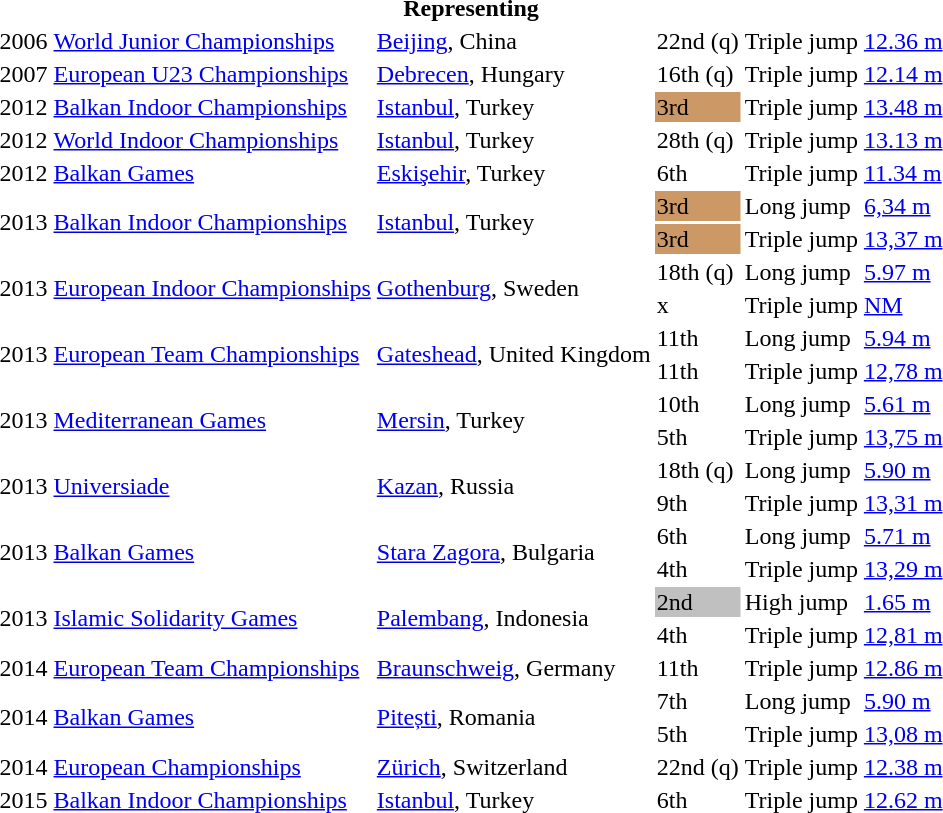<table>
<tr>
<th colspan=6>Representing </th>
</tr>
<tr>
<td>2006</td>
<td><a href='#'>World Junior Championships</a></td>
<td><a href='#'>Beijing</a>, China</td>
<td>22nd (q)</td>
<td>Triple jump</td>
<td><a href='#'>12.36 m</a></td>
</tr>
<tr>
<td>2007</td>
<td><a href='#'>European U23 Championships</a></td>
<td><a href='#'>Debrecen</a>, Hungary</td>
<td>16th (q)</td>
<td>Triple jump</td>
<td><a href='#'>12.14 m</a></td>
</tr>
<tr>
<td>2012</td>
<td><a href='#'>Balkan Indoor Championships</a></td>
<td><a href='#'>Istanbul</a>, Turkey</td>
<td bgcolor="CC9966">3rd</td>
<td>Triple jump</td>
<td><a href='#'>13.48 m</a></td>
</tr>
<tr>
<td>2012</td>
<td><a href='#'>World Indoor Championships</a></td>
<td><a href='#'>Istanbul</a>, Turkey</td>
<td>28th (q)</td>
<td>Triple jump</td>
<td><a href='#'>13.13 m</a></td>
</tr>
<tr>
<td>2012</td>
<td><a href='#'>Balkan Games</a></td>
<td><a href='#'>Eskişehir</a>, Turkey</td>
<td>6th</td>
<td>Triple jump</td>
<td><a href='#'>11.34 m</a></td>
</tr>
<tr>
<td rowspan=2>2013</td>
<td rowspan=2><a href='#'>Balkan Indoor Championships</a></td>
<td rowspan=2><a href='#'>Istanbul</a>, Turkey</td>
<td bgcolor="CC9966">3rd</td>
<td>Long jump</td>
<td><a href='#'>6,34 m</a></td>
</tr>
<tr>
<td bgcolor="CC9966">3rd</td>
<td>Triple jump</td>
<td><a href='#'>13,37 m</a></td>
</tr>
<tr>
<td rowspan=2>2013</td>
<td rowspan=2><a href='#'>European Indoor Championships</a></td>
<td rowspan=2><a href='#'>Gothenburg</a>, Sweden</td>
<td>18th (q)</td>
<td>Long jump</td>
<td><a href='#'>5.97 m</a></td>
</tr>
<tr>
<td>x</td>
<td>Triple jump</td>
<td><a href='#'>NM</a></td>
</tr>
<tr>
<td rowspan=2>2013</td>
<td rowspan=2><a href='#'>European Team Championships</a></td>
<td rowspan=2><a href='#'>Gateshead</a>, United Kingdom</td>
<td>11th</td>
<td>Long jump</td>
<td><a href='#'>5.94 m</a></td>
</tr>
<tr>
<td>11th</td>
<td>Triple jump</td>
<td><a href='#'>12,78 m</a></td>
</tr>
<tr>
<td rowspan=2>2013</td>
<td rowspan=2><a href='#'>Mediterranean Games</a></td>
<td rowspan=2><a href='#'>Mersin</a>, Turkey</td>
<td>10th</td>
<td>Long jump</td>
<td><a href='#'>5.61 m</a></td>
</tr>
<tr>
<td>5th</td>
<td>Triple jump</td>
<td><a href='#'>13,75 m</a></td>
</tr>
<tr>
<td rowspan=2>2013</td>
<td rowspan=2><a href='#'>Universiade</a></td>
<td rowspan=2><a href='#'>Kazan</a>, Russia</td>
<td>18th (q)</td>
<td>Long jump</td>
<td><a href='#'>5.90 m</a></td>
</tr>
<tr>
<td>9th</td>
<td>Triple jump</td>
<td><a href='#'>13,31 m</a></td>
</tr>
<tr>
<td rowspan=2>2013</td>
<td rowspan=2><a href='#'>Balkan Games</a></td>
<td rowspan=2><a href='#'>Stara Zagora</a>, Bulgaria</td>
<td>6th</td>
<td>Long jump</td>
<td><a href='#'>5.71 m</a></td>
</tr>
<tr>
<td>4th</td>
<td>Triple jump</td>
<td><a href='#'>13,29 m</a></td>
</tr>
<tr>
<td rowspan=2>2013</td>
<td rowspan=2><a href='#'>Islamic Solidarity Games</a></td>
<td rowspan=2><a href='#'>Palembang</a>, Indonesia</td>
<td bgcolor=silver>2nd</td>
<td>High jump</td>
<td><a href='#'>1.65 m</a></td>
</tr>
<tr>
<td>4th</td>
<td>Triple jump</td>
<td><a href='#'>12,81 m</a></td>
</tr>
<tr>
<td>2014</td>
<td><a href='#'>European Team Championships</a></td>
<td><a href='#'>Braunschweig</a>, Germany</td>
<td>11th</td>
<td>Triple jump</td>
<td><a href='#'>12.86 m</a></td>
</tr>
<tr>
<td rowspan=2>2014</td>
<td rowspan=2><a href='#'>Balkan Games</a></td>
<td rowspan=2><a href='#'>Pitești</a>, Romania</td>
<td>7th</td>
<td>Long jump</td>
<td><a href='#'>5.90 m</a></td>
</tr>
<tr>
<td>5th</td>
<td>Triple jump</td>
<td><a href='#'>13,08 m</a></td>
</tr>
<tr>
<td>2014</td>
<td><a href='#'>European Championships</a></td>
<td><a href='#'>Zürich</a>, Switzerland</td>
<td>22nd (q)</td>
<td>Triple jump</td>
<td><a href='#'>12.38 m</a></td>
</tr>
<tr>
<td>2015</td>
<td><a href='#'>Balkan Indoor Championships</a></td>
<td><a href='#'>Istanbul</a>, Turkey</td>
<td>6th</td>
<td>Triple jump</td>
<td><a href='#'>12.62 m</a></td>
</tr>
</table>
